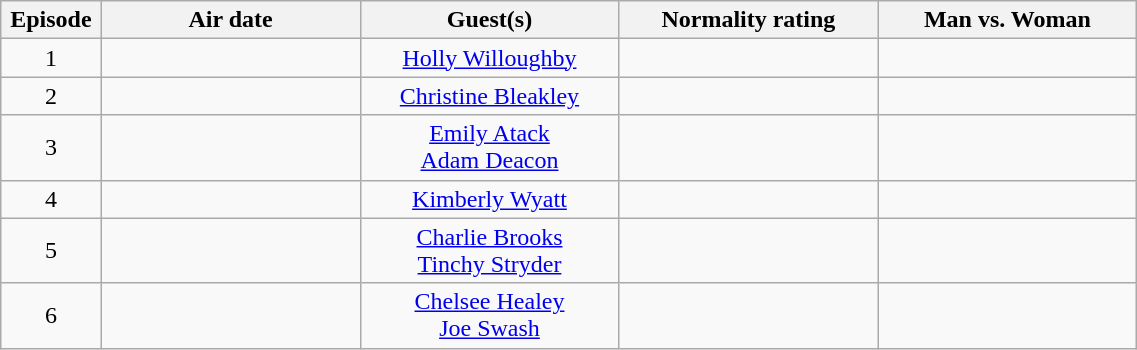<table class="wikitable" width="60%" style="text-align:center;">
<tr>
<th width="5%">Episode</th>
<th width="20%">Air date</th>
<th width="20%">Guest(s)</th>
<th width="20%">Normality rating</th>
<th width="20%">Man vs. Woman</th>
</tr>
<tr>
<td>1</td>
<td></td>
<td><a href='#'>Holly Willoughby</a></td>
<td></td>
<td></td>
</tr>
<tr>
<td>2</td>
<td></td>
<td><a href='#'>Christine Bleakley</a></td>
<td></td>
<td></td>
</tr>
<tr>
<td>3</td>
<td></td>
<td><a href='#'>Emily Atack</a><br><a href='#'>Adam Deacon</a></td>
<td></td>
<td></td>
</tr>
<tr>
<td>4</td>
<td></td>
<td><a href='#'>Kimberly Wyatt</a></td>
<td></td>
<td></td>
</tr>
<tr>
<td>5</td>
<td></td>
<td><a href='#'>Charlie Brooks</a><br><a href='#'>Tinchy Stryder</a></td>
<td></td>
<td></td>
</tr>
<tr>
<td>6</td>
<td></td>
<td><a href='#'>Chelsee Healey</a><br><a href='#'>Joe Swash</a></td>
<td></td>
<td></td>
</tr>
</table>
